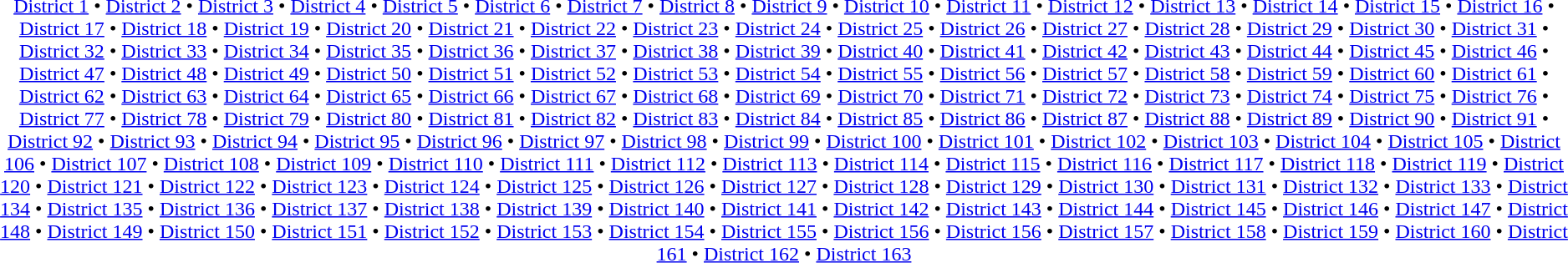<table id=toc class=toc summary=Contents>
<tr>
<td align=center><br><a href='#'>District 1</a> • <a href='#'>District 2</a> • <a href='#'>District 3</a> • <a href='#'>District 4</a> • <a href='#'>District 5</a> • <a href='#'>District 6</a> • <a href='#'>District 7</a> • <a href='#'>District 8</a> • <a href='#'>District 9</a> • <a href='#'>District 10</a> • <a href='#'>District 11</a> • <a href='#'>District 12</a> • <a href='#'>District 13</a> • <a href='#'>District 14</a> • <a href='#'>District 15</a> • <a href='#'>District 16</a> • <a href='#'>District 17</a> • <a href='#'>District 18</a> • <a href='#'>District 19</a> • <a href='#'>District 20</a> • <a href='#'>District 21</a> • <a href='#'>District 22</a> • <a href='#'>District 23</a> • <a href='#'>District 24</a> • <a href='#'>District 25</a> • <a href='#'>District 26</a> • <a href='#'>District 27</a> • <a href='#'>District 28</a> • <a href='#'>District 29</a> • <a href='#'>District 30</a> • <a href='#'>District 31</a> • <a href='#'>District 32</a> • <a href='#'>District 33</a> • <a href='#'>District 34</a> • <a href='#'>District 35</a> • <a href='#'>District 36</a> • <a href='#'>District 37</a> • <a href='#'>District 38</a> • <a href='#'>District 39</a> • <a href='#'>District 40</a> • <a href='#'>District 41</a> • <a href='#'>District 42</a> • <a href='#'>District 43</a> • <a href='#'>District 44</a> • <a href='#'>District 45</a> • <a href='#'>District 46</a> • <a href='#'>District 47</a> • <a href='#'>District 48</a> • <a href='#'>District 49</a> • <a href='#'>District 50</a> • <a href='#'>District 51</a> • <a href='#'>District 52</a> • <a href='#'>District 53</a> • <a href='#'>District 54</a> • <a href='#'>District 55</a> • <a href='#'>District 56</a> • <a href='#'>District 57</a> • <a href='#'>District 58</a> • <a href='#'>District 59</a> • <a href='#'>District 60</a> • <a href='#'>District 61</a> • <a href='#'>District 62</a> • <a href='#'>District 63</a> • <a href='#'>District 64</a> • <a href='#'>District 65</a> • <a href='#'>District 66</a> • <a href='#'>District 67</a> • <a href='#'>District 68</a> • <a href='#'>District 69</a> • <a href='#'>District 70</a> • <a href='#'>District 71</a> • <a href='#'>District 72</a> • <a href='#'>District 73</a> • <a href='#'>District 74</a> • <a href='#'>District 75</a> • <a href='#'>District 76</a> • <a href='#'>District 77</a> • <a href='#'>District 78</a> • <a href='#'>District 79</a> • <a href='#'>District 80</a> • <a href='#'>District 81</a> • <a href='#'>District 82</a> • <a href='#'>District 83</a> • <a href='#'>District 84</a> • <a href='#'>District 85</a> • <a href='#'>District 86</a> • <a href='#'>District 87</a> • <a href='#'>District 88</a> • <a href='#'>District 89</a> • <a href='#'>District 90</a> • <a href='#'>District 91</a> • <a href='#'>District 92</a> • <a href='#'>District 93</a> • <a href='#'>District 94</a> • <a href='#'>District 95</a> • <a href='#'>District 96</a> • <a href='#'>District 97</a> • <a href='#'>District 98</a> • <a href='#'>District 99</a> • <a href='#'>District 100</a> • <a href='#'>District 101</a> • <a href='#'>District 102</a> • <a href='#'>District 103</a> • <a href='#'>District 104</a> • <a href='#'>District 105</a> • <a href='#'>District 106</a> • <a href='#'>District 107</a> • <a href='#'>District 108</a> • <a href='#'>District 109</a> • <a href='#'>District 110</a> • <a href='#'>District 111</a> • <a href='#'>District 112</a> • <a href='#'>District 113</a> • <a href='#'>District 114</a> • <a href='#'>District 115</a> • <a href='#'>District 116</a> • <a href='#'>District 117</a> • <a href='#'>District 118</a> • <a href='#'>District 119</a> • <a href='#'>District 120</a> • <a href='#'>District 121</a> • <a href='#'>District 122</a> • <a href='#'>District 123</a> • <a href='#'>District 124</a> • <a href='#'>District 125</a> • <a href='#'>District 126</a> • <a href='#'>District 127</a> • <a href='#'>District 128</a> • <a href='#'>District 129</a> • <a href='#'>District 130</a> • <a href='#'>District 131</a> • <a href='#'>District 132</a> • <a href='#'>District 133</a> • <a href='#'>District 134</a> • <a href='#'>District 135</a> • <a href='#'>District 136</a> • <a href='#'>District 137</a> • <a href='#'>District 138</a> • <a href='#'>District 139</a> • <a href='#'>District 140</a> • <a href='#'>District 141</a> • <a href='#'>District 142</a> • <a href='#'>District 143</a> • <a href='#'>District 144</a> • <a href='#'>District 145</a> • <a href='#'>District 146</a> • <a href='#'>District 147</a> • <a href='#'>District 148</a> • <a href='#'>District 149</a> • <a href='#'>District 150</a> • <a href='#'>District 151</a> • <a href='#'>District 152</a> • <a href='#'>District 153</a> • <a href='#'>District 154</a> • <a href='#'>District 155</a> • <a href='#'>District 156</a> • <a href='#'>District 156</a> • <a href='#'>District 157</a> • <a href='#'>District 158</a> • <a href='#'>District 159</a> • <a href='#'>District 160</a> • <a href='#'>District 161</a> • <a href='#'>District 162</a> • <a href='#'>District 163</a></td>
</tr>
</table>
